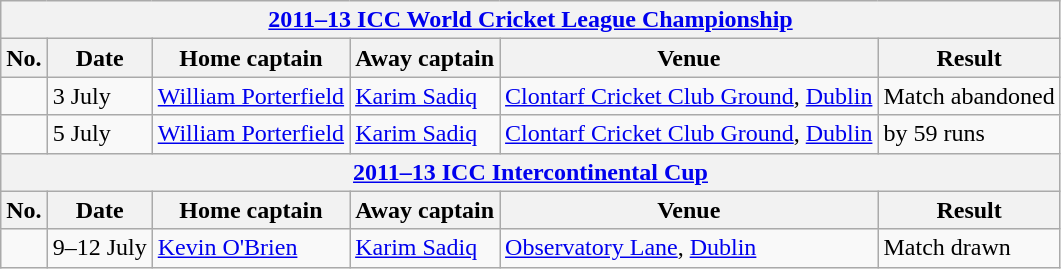<table class="wikitable">
<tr>
<th colspan="9"><a href='#'>2011–13 ICC World Cricket League Championship</a></th>
</tr>
<tr>
<th>No.</th>
<th>Date</th>
<th>Home captain</th>
<th>Away captain</th>
<th>Venue</th>
<th>Result</th>
</tr>
<tr>
<td></td>
<td>3 July</td>
<td><a href='#'>William Porterfield</a></td>
<td><a href='#'>Karim Sadiq</a></td>
<td><a href='#'>Clontarf Cricket Club Ground</a>, <a href='#'>Dublin</a></td>
<td>Match abandoned</td>
</tr>
<tr>
<td></td>
<td>5 July</td>
<td><a href='#'>William Porterfield</a></td>
<td><a href='#'>Karim Sadiq</a></td>
<td><a href='#'>Clontarf Cricket Club Ground</a>, <a href='#'>Dublin</a></td>
<td> by 59 runs</td>
</tr>
<tr>
<th colspan="9"><a href='#'>2011–13 ICC Intercontinental Cup</a></th>
</tr>
<tr>
<th>No.</th>
<th>Date</th>
<th>Home captain</th>
<th>Away captain</th>
<th>Venue</th>
<th>Result</th>
</tr>
<tr>
<td></td>
<td>9–12 July</td>
<td><a href='#'>Kevin O'Brien</a></td>
<td><a href='#'>Karim Sadiq</a></td>
<td><a href='#'>Observatory Lane</a>, <a href='#'>Dublin</a></td>
<td>Match drawn</td>
</tr>
</table>
